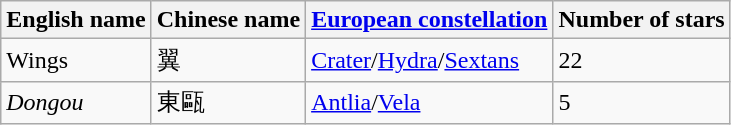<table class="wikitable">
<tr>
<th>English name</th>
<th>Chinese name</th>
<th><a href='#'>European constellation</a></th>
<th>Number of stars</th>
</tr>
<tr>
<td>Wings</td>
<td>翼</td>
<td><a href='#'>Crater</a>/<a href='#'>Hydra</a>/<a href='#'>Sextans</a></td>
<td>22</td>
</tr>
<tr>
<td><em>Dongou</em></td>
<td>東甌</td>
<td><a href='#'>Antlia</a>/<a href='#'>Vela</a></td>
<td>5</td>
</tr>
</table>
